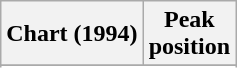<table class="wikitable sortable plainrowheaders" style="text-align:center">
<tr>
<th scope="col">Chart (1994)</th>
<th scope="col">Peak<br> position</th>
</tr>
<tr>
</tr>
<tr>
</tr>
<tr>
</tr>
</table>
